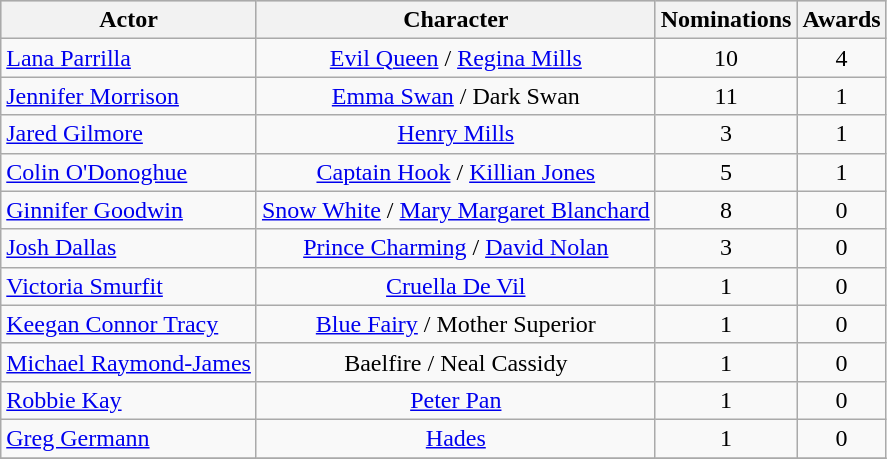<table class="wikitable sortable" style="text-align:center">
<tr bgcolor="#CCCCCC">
<th>Actor</th>
<th>Character</th>
<th>Nominations</th>
<th>Awards</th>
</tr>
<tr>
<td style="text-align:left;"><a href='#'>Lana Parrilla</a></td>
<td><a href='#'>Evil Queen</a> / <a href='#'>Regina Mills</a></td>
<td>10</td>
<td>4</td>
</tr>
<tr>
<td align="left"><a href='#'>Jennifer Morrison</a></td>
<td><a href='#'>Emma Swan</a> / Dark Swan</td>
<td>11</td>
<td>1</td>
</tr>
<tr>
<td align="left"><a href='#'>Jared Gilmore</a></td>
<td><a href='#'>Henry Mills</a></td>
<td>3</td>
<td>1</td>
</tr>
<tr>
<td align="left"><a href='#'>Colin O'Donoghue</a></td>
<td><a href='#'>Captain Hook</a> / <a href='#'>Killian Jones</a></td>
<td>5</td>
<td>1</td>
</tr>
<tr>
<td align="left"><a href='#'>Ginnifer Goodwin</a></td>
<td><a href='#'>Snow White</a> / <a href='#'>Mary Margaret Blanchard</a></td>
<td>8</td>
<td>0</td>
</tr>
<tr>
<td align="left"><a href='#'>Josh Dallas</a></td>
<td><a href='#'>Prince Charming</a> / <a href='#'>David Nolan</a></td>
<td>3</td>
<td>0</td>
</tr>
<tr>
<td align="left"><a href='#'>Victoria Smurfit</a></td>
<td><a href='#'>Cruella De Vil</a></td>
<td>1</td>
<td>0</td>
</tr>
<tr>
<td align="left"><a href='#'>Keegan Connor Tracy</a></td>
<td><a href='#'>Blue Fairy</a> / Mother Superior</td>
<td>1</td>
<td>0</td>
</tr>
<tr>
<td align="left"><a href='#'>Michael Raymond-James</a></td>
<td>Baelfire / Neal Cassidy</td>
<td>1</td>
<td>0</td>
</tr>
<tr>
<td align="left"><a href='#'>Robbie Kay</a></td>
<td><a href='#'>Peter Pan</a></td>
<td>1</td>
<td>0</td>
</tr>
<tr>
<td align="left"><a href='#'>Greg Germann</a></td>
<td><a href='#'>Hades</a></td>
<td>1</td>
<td>0</td>
</tr>
<tr>
</tr>
</table>
